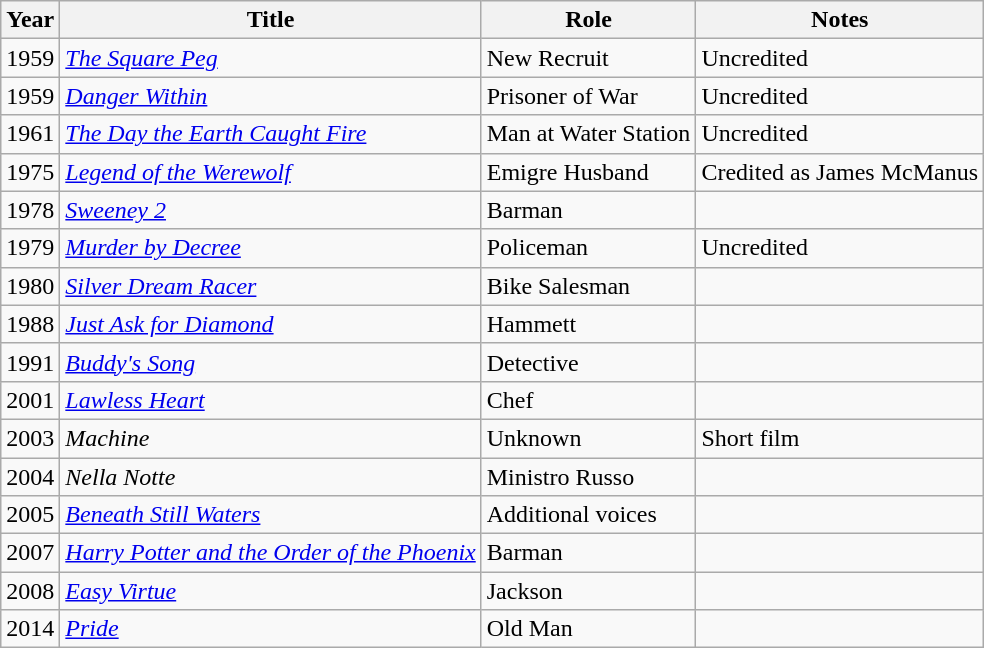<table class="wikitable sortable">
<tr>
<th>Year</th>
<th>Title</th>
<th>Role</th>
<th class="unsortable">Notes</th>
</tr>
<tr>
<td>1959</td>
<td><em><a href='#'>The Square Peg</a></em></td>
<td>New Recruit</td>
<td>Uncredited</td>
</tr>
<tr>
<td>1959</td>
<td><em><a href='#'>Danger Within</a></em></td>
<td>Prisoner of War</td>
<td>Uncredited</td>
</tr>
<tr>
<td>1961</td>
<td><em><a href='#'>The Day the Earth Caught Fire</a></em></td>
<td>Man at Water Station</td>
<td>Uncredited</td>
</tr>
<tr>
<td>1975</td>
<td><em><a href='#'>Legend of the Werewolf</a></em></td>
<td>Emigre Husband</td>
<td>Credited as James McManus</td>
</tr>
<tr>
<td>1978</td>
<td><em><a href='#'>Sweeney 2</a></em></td>
<td>Barman</td>
<td></td>
</tr>
<tr>
<td>1979</td>
<td><em><a href='#'>Murder by Decree</a></em></td>
<td>Policeman</td>
<td>Uncredited</td>
</tr>
<tr>
<td>1980</td>
<td><em><a href='#'>Silver Dream Racer</a></em></td>
<td>Bike Salesman</td>
<td></td>
</tr>
<tr>
<td>1988</td>
<td><em><a href='#'>Just Ask for Diamond</a></em></td>
<td>Hammett</td>
<td></td>
</tr>
<tr>
<td>1991</td>
<td><em><a href='#'>Buddy's Song</a></em></td>
<td>Detective</td>
<td></td>
</tr>
<tr>
<td>2001</td>
<td><em><a href='#'>Lawless Heart</a></em></td>
<td>Chef</td>
<td></td>
</tr>
<tr>
<td>2003</td>
<td><em>Machine</em></td>
<td>Unknown</td>
<td>Short film</td>
</tr>
<tr>
<td>2004</td>
<td><em>Nella Notte</em></td>
<td>Ministro Russo</td>
<td></td>
</tr>
<tr>
<td>2005</td>
<td><em><a href='#'>Beneath Still Waters</a></em></td>
<td>Additional voices</td>
<td></td>
</tr>
<tr>
<td>2007</td>
<td><em><a href='#'>Harry Potter and the Order of the Phoenix</a></em></td>
<td>Barman</td>
<td></td>
</tr>
<tr>
<td>2008</td>
<td><em><a href='#'>Easy Virtue</a></em></td>
<td>Jackson</td>
<td></td>
</tr>
<tr>
<td>2014</td>
<td><em><a href='#'>Pride</a></em></td>
<td>Old Man</td>
<td></td>
</tr>
</table>
